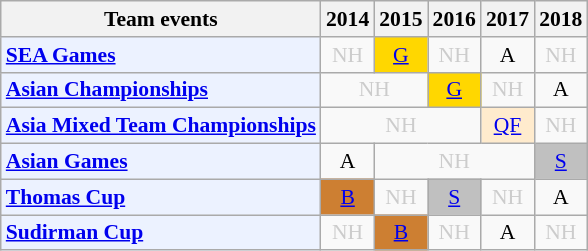<table class="wikitable" style="font-size: 90%; text-align:center">
<tr>
<th>Team events</th>
<th>2014</th>
<th>2015</th>
<th>2016</th>
<th>2017</th>
<th>2018</th>
</tr>
<tr>
<td bgcolor="#ECF2FF"; align="left"><strong><a href='#'>SEA Games</a></strong></td>
<td style=color:#ccc>NH</td>
<td bgcolor=gold><a href='#'>G</a></td>
<td style=color:#ccc>NH</td>
<td>A</td>
<td style=color:#ccc>NH</td>
</tr>
<tr>
<td bgcolor="#ECF2FF"; align="left"><strong><a href='#'>Asian Championships</a></strong></td>
<td colspan="2" style=color:#ccc>NH</td>
<td bgcolor=gold><a href='#'>G</a></td>
<td style=color:#ccc>NH</td>
<td>A</td>
</tr>
<tr>
<td bgcolor="#ECF2FF"; align="left"><strong><a href='#'>Asia Mixed Team Championships</a></strong></td>
<td colspan="3" style=color:#ccc>NH</td>
<td bgcolor=FFEBCD><a href='#'>QF</a></td>
<td style=color:#ccc>NH</td>
</tr>
<tr>
<td bgcolor="#ECF2FF"; align="left"><strong><a href='#'>Asian Games</a></strong></td>
<td>A</td>
<td colspan="3" style=color:#ccc>NH</td>
<td bgcolor=silver><a href='#'>S</a></td>
</tr>
<tr>
<td bgcolor="#ECF2FF"; align="left"><strong><a href='#'>Thomas Cup</a></strong></td>
<td bgcolor=CD7F32><a href='#'>B</a></td>
<td style=color:#ccc>NH</td>
<td bgcolor=silver><a href='#'>S</a></td>
<td style=color:#ccc>NH</td>
<td>A</td>
</tr>
<tr>
<td bgcolor="#ECF2FF"; align="left"><strong><a href='#'>Sudirman Cup</a></strong></td>
<td style=color:#ccc>NH</td>
<td bgcolor=CD7F32><a href='#'>B</a></td>
<td style=color:#ccc>NH</td>
<td>A</td>
<td style=color:#ccc>NH</td>
</tr>
</table>
